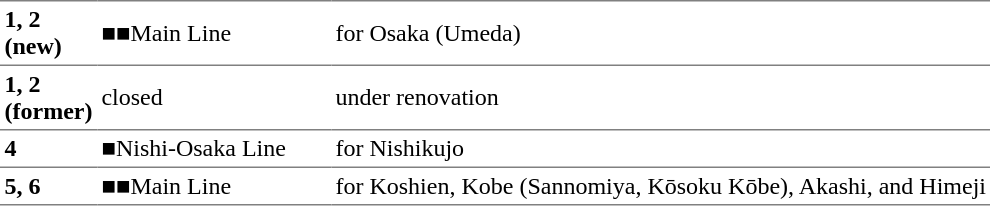<table border="1" cellspacing="0" cellpadding="3" frame="hsides" rules="rows" style="margin-top:.4em; text-align:left">
<tr>
<th style="width:50px">1, 2 (new)</th>
<td style="width:150px"><span>■</span><span>■</span>Main Line</td>
<td>for Osaka (Umeda)</td>
</tr>
<tr>
<th>1, 2 (former)</th>
<td>closed</td>
<td>under renovation</td>
</tr>
<tr>
<th>4</th>
<td><span>■</span>Nishi-Osaka Line</td>
<td>for Nishikujo</td>
</tr>
<tr>
<th>5, 6</th>
<td><span>■</span><span>■</span>Main Line</td>
<td>for Koshien, Kobe (Sannomiya, Kōsoku Kōbe), Akashi, and Himeji</td>
</tr>
</table>
